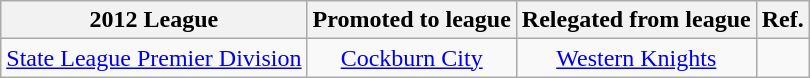<table class="wikitable" style="text-align:center">
<tr>
<th>2012 League</th>
<th>Promoted to league</th>
<th>Relegated from league</th>
<th>Ref.</th>
</tr>
<tr>
<td><a href='#'>State League Premier Division</a></td>
<td><a href='#'>Cockburn City</a></td>
<td><a href='#'>Western Knights</a></td>
<td></td>
</tr>
</table>
